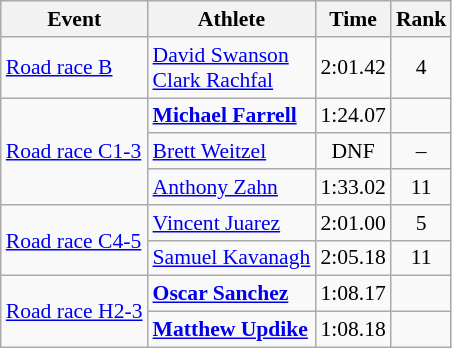<table class=wikitable style="font-size:90%">
<tr>
<th>Event</th>
<th>Athlete</th>
<th>Time</th>
<th>Rank</th>
</tr>
<tr>
<td><a href='#'>Road race B</a></td>
<td><a href='#'>David Swanson</a><br><a href='#'>Clark Rachfal</a></td>
<td align=center>2:01.42</td>
<td align=center>4</td>
</tr>
<tr>
<td rowspan=3><a href='#'>Road race C1-3</a></td>
<td><strong><a href='#'>Michael Farrell</a></strong></td>
<td align=center>1:24.07</td>
<td align=center></td>
</tr>
<tr>
<td><a href='#'>Brett Weitzel</a></td>
<td align=center>DNF</td>
<td align=center>–</td>
</tr>
<tr>
<td><a href='#'>Anthony Zahn</a></td>
<td align=center>1:33.02</td>
<td align=center>11</td>
</tr>
<tr>
<td rowspan=2><a href='#'>Road race C4-5</a></td>
<td><a href='#'>Vincent Juarez</a></td>
<td align=center>2:01.00</td>
<td align=center>5</td>
</tr>
<tr>
<td><a href='#'>Samuel Kavanagh</a></td>
<td align=center>2:05.18</td>
<td align=center>11</td>
</tr>
<tr>
<td rowspan=2><a href='#'>Road race H2-3</a></td>
<td><strong><a href='#'>Oscar Sanchez</a></strong></td>
<td align=center>1:08.17</td>
<td align=center></td>
</tr>
<tr>
<td><strong><a href='#'>Matthew Updike</a></strong></td>
<td align=center>1:08.18</td>
<td align=center></td>
</tr>
</table>
